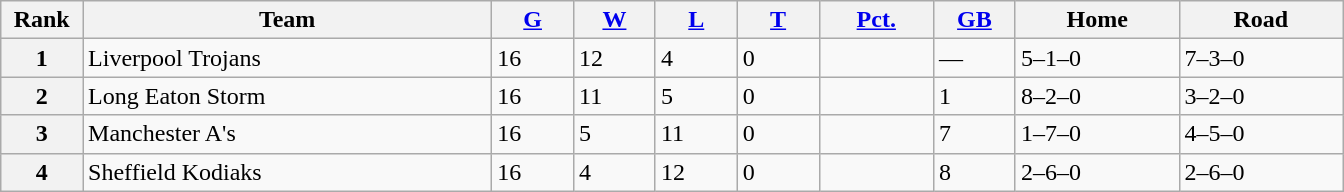<table class="wikitable">
<tr>
<th scope="col" width="5%">Rank</th>
<th scope="col" width="25%">Team</th>
<th scope="col" width="5%"><a href='#'>G</a></th>
<th scope="col" width="5%"><a href='#'>W</a></th>
<th scope="col" width="5%"><a href='#'>L</a></th>
<th scope="col" width="5%"><a href='#'>T</a></th>
<th scope="col" width="7%"><a href='#'>Pct.</a></th>
<th scope="col" width="5%"><a href='#'>GB</a></th>
<th scope="col" width="10%">Home</th>
<th scope="col" width="10%">Road</th>
</tr>
<tr>
<th>1</th>
<td style="text-align:left;">Liverpool Trojans</td>
<td>16</td>
<td>12</td>
<td>4</td>
<td>0</td>
<td></td>
<td>—</td>
<td>5–1–0</td>
<td>7–3–0</td>
</tr>
<tr>
<th>2</th>
<td style="text-align:left;">Long Eaton Storm</td>
<td>16</td>
<td>11</td>
<td>5</td>
<td>0</td>
<td></td>
<td>1</td>
<td>8–2–0</td>
<td>3–2–0</td>
</tr>
<tr>
<th>3</th>
<td style="text-align:left;">Manchester A's</td>
<td>16</td>
<td>5</td>
<td>11</td>
<td>0</td>
<td></td>
<td>7</td>
<td>1–7–0</td>
<td>4–5–0</td>
</tr>
<tr>
<th>4</th>
<td style="text-align:left;">Sheffield Kodiaks</td>
<td>16</td>
<td>4</td>
<td>12</td>
<td>0</td>
<td></td>
<td>8</td>
<td>2–6–0</td>
<td>2–6–0</td>
</tr>
</table>
